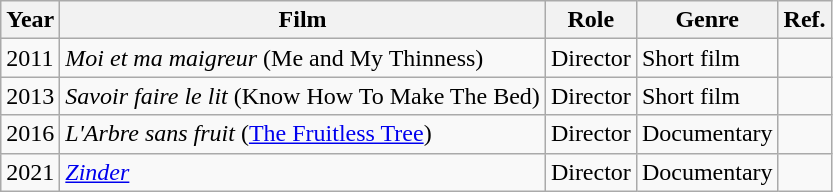<table class="wikitable">
<tr>
<th>Year</th>
<th>Film</th>
<th>Role</th>
<th>Genre</th>
<th>Ref.</th>
</tr>
<tr>
<td>2011</td>
<td><em>Moi et ma maigreur</em> (Me and My Thinness)</td>
<td>Director</td>
<td>Short film</td>
<td></td>
</tr>
<tr>
<td>2013</td>
<td><em>Savoir faire le lit</em> (Know How To Make The Bed)</td>
<td>Director</td>
<td>Short film</td>
<td></td>
</tr>
<tr>
<td>2016</td>
<td><em>L'Arbre sans fruit</em> (<a href='#'>The Fruitless Tree</a>)</td>
<td>Director</td>
<td>Documentary</td>
<td></td>
</tr>
<tr>
<td>2021</td>
<td><em><a href='#'>Zinder</a></em></td>
<td>Director</td>
<td>Documentary</td>
</tr>
</table>
